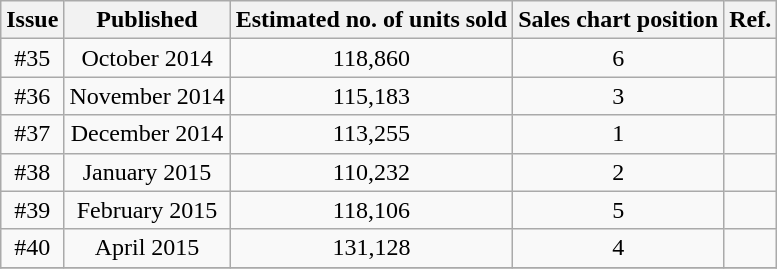<table class="wikitable sortable" style="width:auto; text-align:center;">
<tr>
<th>Issue</th>
<th>Published</th>
<th data-sort-type="number">Estimated no. of units sold</th>
<th data-sort-type="number">Sales chart position</th>
<th class="unsortable">Ref.</th>
</tr>
<tr>
<td>#35</td>
<td>October 2014</td>
<td>118,860</td>
<td>6</td>
<td></td>
</tr>
<tr>
<td>#36</td>
<td>November 2014</td>
<td>115,183</td>
<td>3</td>
<td></td>
</tr>
<tr>
<td>#37</td>
<td>December 2014</td>
<td>113,255</td>
<td>1</td>
<td></td>
</tr>
<tr>
<td>#38</td>
<td>January 2015</td>
<td>110,232</td>
<td>2</td>
<td></td>
</tr>
<tr>
<td>#39</td>
<td>February 2015</td>
<td>118,106</td>
<td>5</td>
<td></td>
</tr>
<tr>
<td>#40</td>
<td>April 2015</td>
<td>131,128</td>
<td>4</td>
<td></td>
</tr>
<tr>
</tr>
</table>
